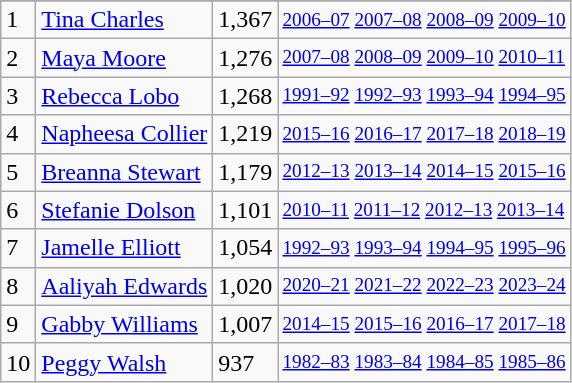<table class="wikitable">
<tr>
</tr>
<tr>
<td>1</td>
<td><a href='#'>Tina Charles</a></td>
<td>1,367</td>
<td style="font-size:80%;"><a href='#'>2006–07</a> <a href='#'>2007–08</a> <a href='#'>2008–09</a> <a href='#'>2009–10</a></td>
</tr>
<tr>
<td>2</td>
<td><a href='#'>Maya Moore</a></td>
<td>1,276</td>
<td style="font-size:80%;"><a href='#'>2007–08</a> <a href='#'>2008–09</a> <a href='#'>2009–10</a> <a href='#'>2010–11</a></td>
</tr>
<tr>
<td>3</td>
<td><a href='#'>Rebecca Lobo</a></td>
<td>1,268</td>
<td style="font-size:80%;"><a href='#'>1991–92</a> <a href='#'>1992–93</a> <a href='#'>1993–94</a> <a href='#'>1994–95</a></td>
</tr>
<tr>
<td>4</td>
<td><a href='#'>Napheesa Collier</a></td>
<td>1,219</td>
<td style="font-size:80%;"><a href='#'>2015–16</a> <a href='#'>2016–17</a> <a href='#'>2017–18</a> <a href='#'>2018–19</a></td>
</tr>
<tr>
<td>5</td>
<td><a href='#'>Breanna Stewart</a></td>
<td>1,179</td>
<td style="font-size:80%;"><a href='#'>2012–13</a> <a href='#'>2013–14</a> <a href='#'>2014–15</a> <a href='#'>2015–16</a></td>
</tr>
<tr>
<td>6</td>
<td><a href='#'>Stefanie Dolson</a></td>
<td>1,101</td>
<td style="font-size:80%;"><a href='#'>2010–11</a> <a href='#'>2011–12</a> <a href='#'>2012–13</a> <a href='#'>2013–14</a></td>
</tr>
<tr>
<td>7</td>
<td><a href='#'>Jamelle Elliott</a></td>
<td>1,054</td>
<td style="font-size:80%;"><a href='#'>1992–93</a> <a href='#'>1993–94</a> <a href='#'>1994–95</a> <a href='#'>1995–96</a></td>
</tr>
<tr>
<td>8</td>
<td><a href='#'>Aaliyah Edwards</a></td>
<td>1,020</td>
<td style="font-size:80%;"><a href='#'>2020–21</a> <a href='#'>2021–22</a> <a href='#'>2022–23</a> <a href='#'>2023–24</a></td>
</tr>
<tr>
<td>9</td>
<td><a href='#'>Gabby Williams</a></td>
<td>1,007</td>
<td style="font-size:80%;"><a href='#'>2014–15</a> <a href='#'>2015–16</a> <a href='#'>2016–17</a> <a href='#'>2017–18</a></td>
</tr>
<tr>
<td>10</td>
<td><a href='#'>Peggy Walsh</a></td>
<td>937</td>
<td style="font-size:80%;"><a href='#'>1982–83</a> <a href='#'>1983–84</a> <a href='#'>1984–85</a> <a href='#'>1985–86</a><br></td>
</tr>
</table>
